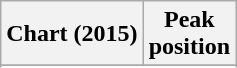<table class="wikitable sortable plainrowheaders">
<tr>
<th scope="col">Chart (2015)</th>
<th scope="col">Peak<br>position</th>
</tr>
<tr>
</tr>
<tr>
</tr>
</table>
